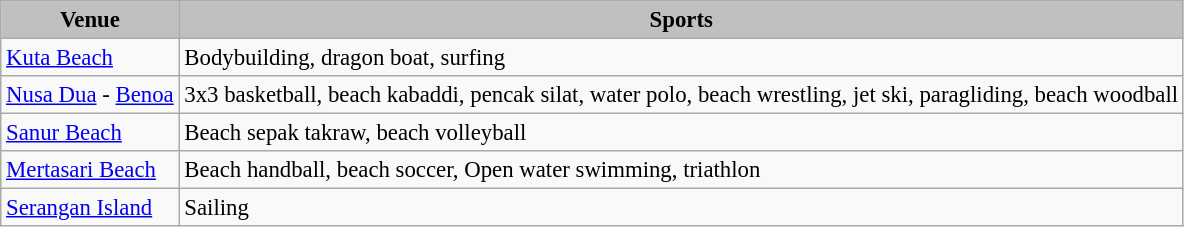<table class="wikitable" style="text-align: left; font-size: 95%;">
<tr style="text-align:center; color:black; font-weight:bold; background:silver;">
<td>Venue</td>
<td>Sports</td>
</tr>
<tr>
<td><a href='#'>Kuta Beach</a></td>
<td>Bodybuilding, dragon boat, surfing</td>
</tr>
<tr>
<td><a href='#'>Nusa Dua</a> - <a href='#'>Benoa</a></td>
<td>3x3 basketball, beach kabaddi, pencak silat, water polo, beach wrestling, jet ski, paragliding, beach woodball</td>
</tr>
<tr>
<td><a href='#'>Sanur Beach</a></td>
<td>Beach sepak takraw, beach volleyball</td>
</tr>
<tr>
<td><a href='#'>Mertasari Beach</a></td>
<td>Beach handball, beach soccer, Open water swimming, triathlon</td>
</tr>
<tr>
<td><a href='#'>Serangan Island</a></td>
<td>Sailing</td>
</tr>
</table>
